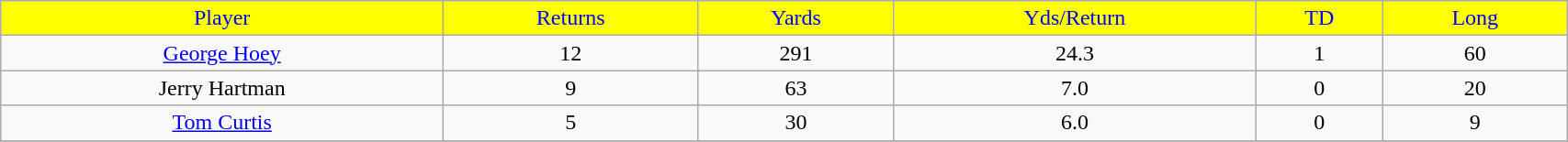<table class="wikitable" width="90%">
<tr align="center"  style="background:yellow;color:blue;">
<td>Player</td>
<td>Returns</td>
<td>Yards</td>
<td>Yds/Return</td>
<td>TD</td>
<td>Long</td>
</tr>
<tr align="center" bgcolor="">
<td><a href='#'>George Hoey</a></td>
<td>12</td>
<td>291</td>
<td>24.3</td>
<td>1</td>
<td>60</td>
</tr>
<tr align="center" bgcolor="">
<td>Jerry Hartman</td>
<td>9</td>
<td>63</td>
<td>7.0</td>
<td>0</td>
<td>20</td>
</tr>
<tr align="center" bgcolor="">
<td><a href='#'>Tom Curtis</a></td>
<td>5</td>
<td>30</td>
<td>6.0</td>
<td>0</td>
<td>9</td>
</tr>
<tr>
</tr>
</table>
